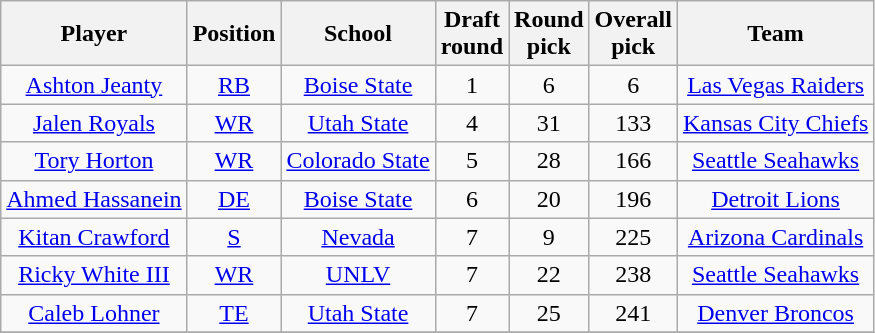<table class="wikitable sortable" border="1" style="text-align: center;">
<tr>
<th>Player</th>
<th>Position</th>
<th>School</th>
<th>Draft<br>round</th>
<th>Round<br>pick</th>
<th>Overall<br>pick</th>
<th>Team</th>
</tr>
<tr>
<td><a href='#'>Ashton Jeanty</a></td>
<td><a href='#'>RB</a></td>
<td><a href='#'>Boise State</a></td>
<td>1</td>
<td>6</td>
<td>6</td>
<td><a href='#'>Las Vegas Raiders</a></td>
</tr>
<tr>
<td><a href='#'>Jalen Royals</a></td>
<td><a href='#'>WR</a></td>
<td><a href='#'>Utah State</a></td>
<td>4</td>
<td>31</td>
<td>133</td>
<td><a href='#'>Kansas City Chiefs</a></td>
</tr>
<tr>
<td><a href='#'>Tory Horton</a></td>
<td><a href='#'>WR</a></td>
<td><a href='#'>Colorado State</a></td>
<td>5</td>
<td>28</td>
<td>166</td>
<td><a href='#'>Seattle Seahawks</a></td>
</tr>
<tr>
<td><a href='#'>Ahmed Hassanein</a></td>
<td><a href='#'>DE</a></td>
<td><a href='#'>Boise State</a></td>
<td>6</td>
<td>20</td>
<td>196</td>
<td><a href='#'>Detroit Lions</a></td>
</tr>
<tr>
<td><a href='#'>Kitan Crawford</a></td>
<td><a href='#'>S</a></td>
<td><a href='#'>Nevada</a></td>
<td>7</td>
<td>9</td>
<td>225</td>
<td><a href='#'>Arizona Cardinals</a></td>
</tr>
<tr>
<td><a href='#'>Ricky White III</a></td>
<td><a href='#'>WR</a></td>
<td><a href='#'>UNLV</a></td>
<td>7</td>
<td>22</td>
<td>238</td>
<td><a href='#'>Seattle Seahawks</a></td>
</tr>
<tr>
<td><a href='#'>Caleb Lohner</a></td>
<td><a href='#'>TE</a></td>
<td><a href='#'>Utah State</a></td>
<td>7</td>
<td>25</td>
<td>241</td>
<td><a href='#'>Denver Broncos</a></td>
</tr>
<tr>
</tr>
</table>
